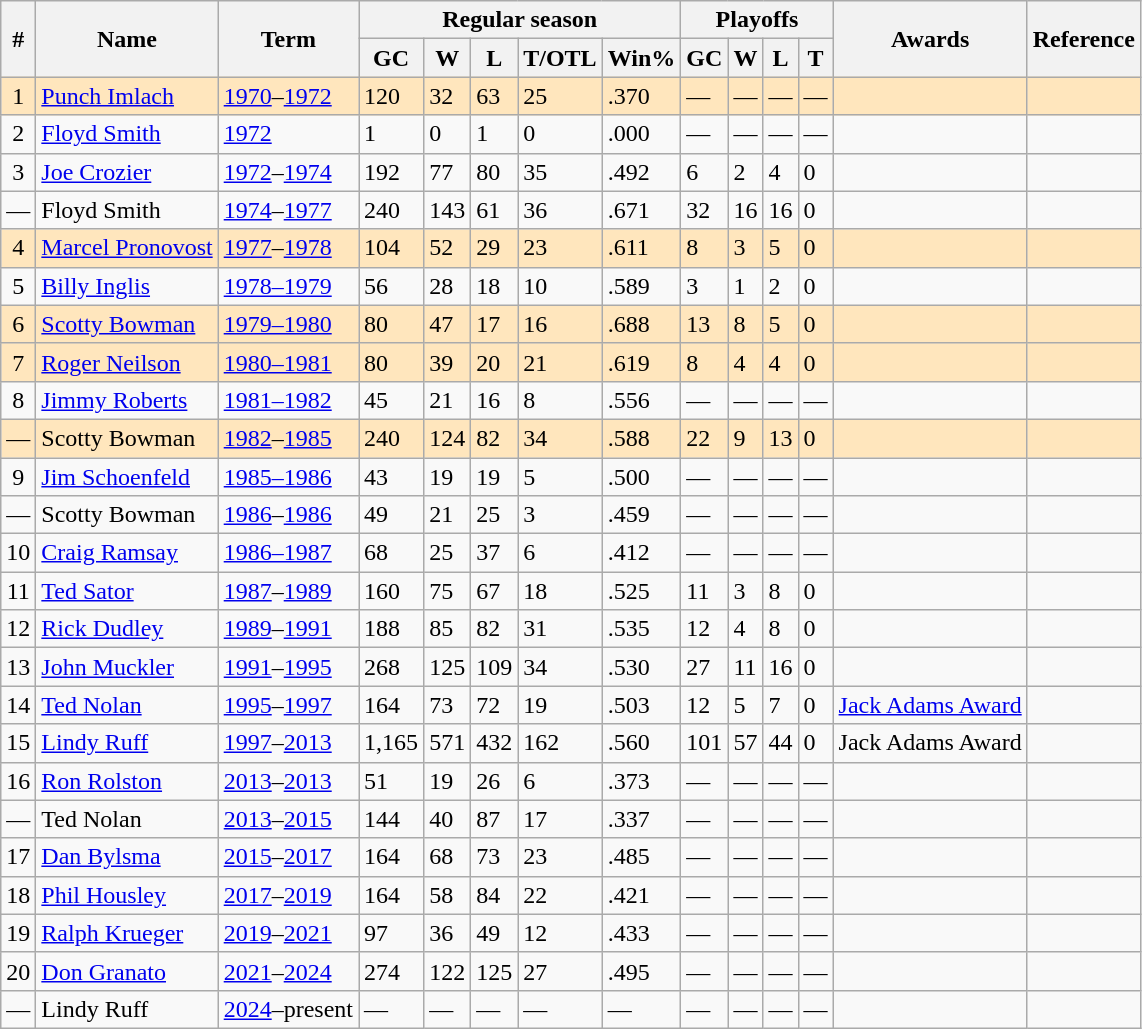<table class="wikitable">
<tr>
<th rowspan="2">#</th>
<th rowspan="2">Name</th>
<th rowspan="2">Term</th>
<th colspan="5">Regular season</th>
<th colspan="4">Playoffs</th>
<th rowspan="2">Awards</th>
<th rowspan="2">Reference</th>
</tr>
<tr>
<th>GC</th>
<th>W</th>
<th>L</th>
<th>T/OTL</th>
<th>Win%</th>
<th>GC</th>
<th>W</th>
<th>L</th>
<th>T</th>
</tr>
<tr bgcolor="#FFE6BD">
<td align=center>1</td>
<td><a href='#'>Punch Imlach</a></td>
<td><a href='#'>1970</a>–<a href='#'>1972</a></td>
<td>120</td>
<td>32</td>
<td>63</td>
<td>25</td>
<td>.370</td>
<td>—</td>
<td>—</td>
<td>—</td>
<td>—</td>
<td></td>
<td align=center></td>
</tr>
<tr>
<td align=center>2</td>
<td><a href='#'>Floyd Smith</a></td>
<td><a href='#'>1972</a></td>
<td>1</td>
<td>0</td>
<td>1</td>
<td>0</td>
<td>.000</td>
<td>—</td>
<td>—</td>
<td>—</td>
<td>—</td>
<td></td>
<td align=center></td>
</tr>
<tr>
<td align=center>3</td>
<td><a href='#'>Joe Crozier</a></td>
<td><a href='#'>1972</a>–<a href='#'>1974</a></td>
<td>192</td>
<td>77</td>
<td>80</td>
<td>35</td>
<td>.492</td>
<td>6</td>
<td>2</td>
<td>4</td>
<td>0</td>
<td></td>
<td align=center></td>
</tr>
<tr>
<td align=center>—</td>
<td>Floyd Smith</td>
<td><a href='#'>1974</a>–<a href='#'>1977</a></td>
<td>240</td>
<td>143</td>
<td>61</td>
<td>36</td>
<td>.671</td>
<td>32</td>
<td>16</td>
<td>16</td>
<td>0</td>
<td></td>
<td align=center></td>
</tr>
<tr bgcolor="#FFE6BD">
<td align=center>4</td>
<td><a href='#'>Marcel Pronovost</a></td>
<td><a href='#'>1977</a>–<a href='#'>1978</a></td>
<td>104</td>
<td>52</td>
<td>29</td>
<td>23</td>
<td>.611</td>
<td>8</td>
<td>3</td>
<td>5</td>
<td>0</td>
<td></td>
<td align=center></td>
</tr>
<tr>
<td align=center>5</td>
<td><a href='#'>Billy Inglis</a></td>
<td><a href='#'>1978–1979</a></td>
<td>56</td>
<td>28</td>
<td>18</td>
<td>10</td>
<td>.589</td>
<td>3</td>
<td>1</td>
<td>2</td>
<td>0</td>
<td></td>
<td align=center></td>
</tr>
<tr bgcolor="#FFE6BD">
<td align=center>6</td>
<td><a href='#'>Scotty Bowman</a></td>
<td><a href='#'>1979–1980</a></td>
<td>80</td>
<td>47</td>
<td>17</td>
<td>16</td>
<td>.688</td>
<td>13</td>
<td>8</td>
<td>5</td>
<td>0</td>
<td></td>
<td align=center></td>
</tr>
<tr bgcolor="#FFE6BD">
<td align=center>7</td>
<td><a href='#'>Roger Neilson</a></td>
<td><a href='#'>1980–1981</a></td>
<td>80</td>
<td>39</td>
<td>20</td>
<td>21</td>
<td>.619</td>
<td>8</td>
<td>4</td>
<td>4</td>
<td>0</td>
<td></td>
<td align=center></td>
</tr>
<tr>
<td align=center>8</td>
<td><a href='#'>Jimmy Roberts</a></td>
<td><a href='#'>1981–1982</a></td>
<td>45</td>
<td>21</td>
<td>16</td>
<td>8</td>
<td>.556</td>
<td>—</td>
<td>—</td>
<td>—</td>
<td>—</td>
<td></td>
<td align=center></td>
</tr>
<tr bgcolor="#FFE6BD">
<td align=center>—</td>
<td>Scotty Bowman</td>
<td><a href='#'>1982</a>–<a href='#'>1985</a></td>
<td>240</td>
<td>124</td>
<td>82</td>
<td>34</td>
<td>.588</td>
<td>22</td>
<td>9</td>
<td>13</td>
<td>0</td>
<td></td>
<td align=center></td>
</tr>
<tr>
<td align=center>9</td>
<td><a href='#'>Jim Schoenfeld</a></td>
<td><a href='#'>1985–1986</a></td>
<td>43</td>
<td>19</td>
<td>19</td>
<td>5</td>
<td>.500</td>
<td>—</td>
<td>—</td>
<td>—</td>
<td>—</td>
<td></td>
<td align=center></td>
</tr>
<tr>
<td align=center>—</td>
<td>Scotty Bowman</td>
<td><a href='#'>1986</a>–<a href='#'>1986</a></td>
<td>49</td>
<td>21</td>
<td>25</td>
<td>3</td>
<td>.459</td>
<td>—</td>
<td>—</td>
<td>—</td>
<td>—</td>
<td></td>
<td align=center></td>
</tr>
<tr>
<td align=center>10</td>
<td><a href='#'>Craig Ramsay</a></td>
<td><a href='#'>1986–1987</a></td>
<td>68</td>
<td>25</td>
<td>37</td>
<td>6</td>
<td>.412</td>
<td>—</td>
<td>—</td>
<td>—</td>
<td>—</td>
<td></td>
<td align=center></td>
</tr>
<tr>
<td align=center>11</td>
<td><a href='#'>Ted Sator</a></td>
<td><a href='#'>1987</a>–<a href='#'>1989</a></td>
<td>160</td>
<td>75</td>
<td>67</td>
<td>18</td>
<td>.525</td>
<td>11</td>
<td>3</td>
<td>8</td>
<td>0</td>
<td></td>
<td align=center></td>
</tr>
<tr>
<td align=center>12</td>
<td><a href='#'>Rick Dudley</a></td>
<td><a href='#'>1989</a>–<a href='#'>1991</a></td>
<td>188</td>
<td>85</td>
<td>82</td>
<td>31</td>
<td>.535</td>
<td>12</td>
<td>4</td>
<td>8</td>
<td>0</td>
<td></td>
<td align=center></td>
</tr>
<tr>
<td align=center>13</td>
<td><a href='#'>John Muckler</a></td>
<td><a href='#'>1991</a>–<a href='#'>1995</a></td>
<td>268</td>
<td>125</td>
<td>109</td>
<td>34</td>
<td>.530</td>
<td>27</td>
<td>11</td>
<td>16</td>
<td>0</td>
<td></td>
<td align=center></td>
</tr>
<tr>
<td align=center>14</td>
<td><a href='#'>Ted Nolan</a></td>
<td><a href='#'>1995</a>–<a href='#'>1997</a></td>
<td>164</td>
<td>73</td>
<td>72</td>
<td>19</td>
<td>.503</td>
<td>12</td>
<td>5</td>
<td>7</td>
<td>0</td>
<td><a href='#'>Jack Adams Award</a></td>
<td align=center></td>
</tr>
<tr>
<td align=center>15</td>
<td><a href='#'>Lindy Ruff</a></td>
<td><a href='#'>1997</a>–<a href='#'>2013</a></td>
<td>1,165</td>
<td>571</td>
<td>432</td>
<td>162</td>
<td>.560</td>
<td>101</td>
<td>57</td>
<td>44</td>
<td>0</td>
<td>Jack Adams Award</td>
<td align=center></td>
</tr>
<tr>
<td align=center>16</td>
<td><a href='#'>Ron Rolston</a></td>
<td><a href='#'>2013</a>–<a href='#'>2013</a></td>
<td>51</td>
<td>19</td>
<td>26</td>
<td>6</td>
<td>.373</td>
<td>—</td>
<td>—</td>
<td>—</td>
<td>—</td>
<td></td>
<td align=center></td>
</tr>
<tr>
<td align=center>—</td>
<td>Ted Nolan</td>
<td><a href='#'>2013</a>–<a href='#'>2015</a></td>
<td>144</td>
<td>40</td>
<td>87</td>
<td>17</td>
<td>.337</td>
<td>—</td>
<td>—</td>
<td>—</td>
<td>—</td>
<td></td>
<td align=center></td>
</tr>
<tr>
<td align=center>17</td>
<td><a href='#'>Dan Bylsma</a></td>
<td><a href='#'>2015</a>–<a href='#'>2017</a></td>
<td>164</td>
<td>68</td>
<td>73</td>
<td>23</td>
<td>.485</td>
<td>—</td>
<td>—</td>
<td>—</td>
<td>—</td>
<td></td>
<td align=center></td>
</tr>
<tr>
<td align=center>18</td>
<td><a href='#'>Phil Housley</a></td>
<td><a href='#'>2017</a>–<a href='#'>2019</a></td>
<td>164</td>
<td>58</td>
<td>84</td>
<td>22</td>
<td>.421</td>
<td>—</td>
<td>—</td>
<td>—</td>
<td>—</td>
<td></td>
<td align=center></td>
</tr>
<tr>
<td align=center>19</td>
<td><a href='#'>Ralph Krueger</a></td>
<td><a href='#'>2019</a>–<a href='#'>2021</a></td>
<td>97</td>
<td>36</td>
<td>49</td>
<td>12</td>
<td>.433</td>
<td>—</td>
<td>—</td>
<td>—</td>
<td>—</td>
<td></td>
<td align=center></td>
</tr>
<tr>
<td align=center>20</td>
<td><a href='#'>Don Granato</a></td>
<td><a href='#'>2021</a>–<a href='#'>2024</a></td>
<td>274</td>
<td>122</td>
<td>125</td>
<td>27</td>
<td>.495</td>
<td>—</td>
<td>—</td>
<td>—</td>
<td>—</td>
<td></td>
<td align=center></td>
</tr>
<tr>
<td align=center>—</td>
<td>Lindy Ruff</td>
<td><a href='#'>2024</a>–present</td>
<td>—</td>
<td>—</td>
<td>—</td>
<td>—</td>
<td>—</td>
<td>—</td>
<td>—</td>
<td>—</td>
<td>—</td>
<td></td>
<td align=center></td>
</tr>
</table>
